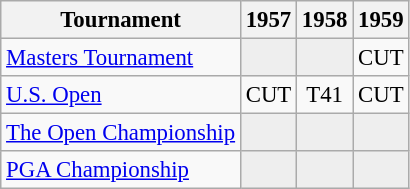<table class="wikitable" style="font-size:95%;text-align:center;">
<tr>
<th>Tournament</th>
<th>1957</th>
<th>1958</th>
<th>1959</th>
</tr>
<tr>
<td align=left><a href='#'>Masters Tournament</a></td>
<td style="background:#eeeeee;"></td>
<td style="background:#eeeeee;"></td>
<td>CUT</td>
</tr>
<tr>
<td align=left><a href='#'>U.S. Open</a></td>
<td>CUT</td>
<td>T41</td>
<td>CUT</td>
</tr>
<tr>
<td align=left><a href='#'>The Open Championship</a></td>
<td style="background:#eeeeee;"></td>
<td style="background:#eeeeee;"></td>
<td style="background:#eeeeee;"></td>
</tr>
<tr>
<td align=left><a href='#'>PGA Championship</a></td>
<td style="background:#eeeeee;"></td>
<td style="background:#eeeeee;"></td>
<td style="background:#eeeeee;"></td>
</tr>
</table>
